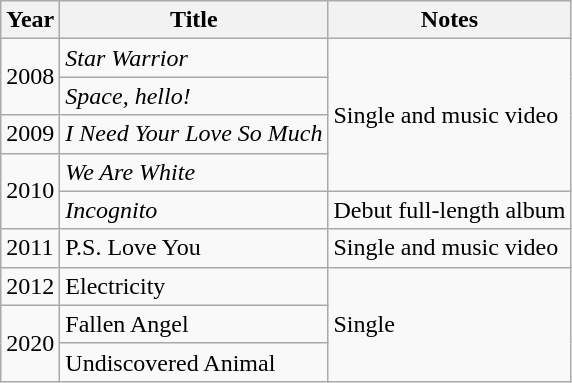<table class="wikitable">
<tr>
<th>Year</th>
<th>Title</th>
<th>Notes</th>
</tr>
<tr>
<td rowspan="2">2008</td>
<td><em>Star Warrior</em></td>
<td rowspan="4">Single and music video</td>
</tr>
<tr>
<td><em>Space, hello!</em></td>
</tr>
<tr>
<td>2009</td>
<td><em>I Need Your Love So Much</em></td>
</tr>
<tr>
<td rowspan="2">2010</td>
<td><em>We Are White</em></td>
</tr>
<tr>
<td><em>Incognito</em></td>
<td>Debut full-length album</td>
</tr>
<tr>
<td>2011</td>
<td>P.S. Love You</td>
<td>Single and music video</td>
</tr>
<tr>
<td>2012</td>
<td>Electricity</td>
<td rowspan="3">Single</td>
</tr>
<tr>
<td rowspan="2">2020</td>
<td>Fallen Angel</td>
</tr>
<tr>
<td>Undiscovered Animal</td>
</tr>
</table>
